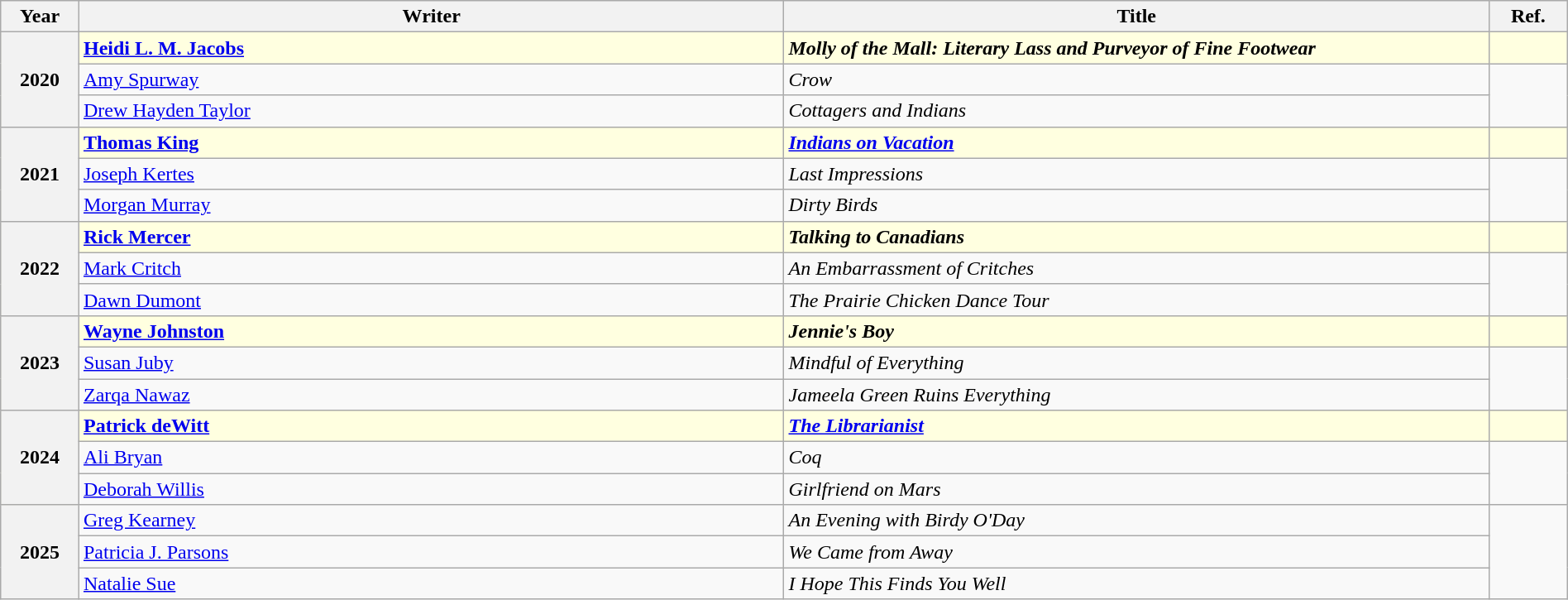<table class="wikitable" style="width:100%;">
<tr>
<th width=5%>Year</th>
<th width=45%>Writer</th>
<th width=45%>Title</th>
<th width=5%>Ref.</th>
</tr>
<tr style="background:lightyellow;">
<th rowspan="3">2020</th>
<td><strong><a href='#'>Heidi L. M. Jacobs</a></strong></td>
<td><strong><em>Molly of the Mall: Literary Lass and Purveyor of Fine Footwear</em></strong></td>
<td></td>
</tr>
<tr>
<td><a href='#'>Amy Spurway</a></td>
<td><em>Crow</em></td>
<td rowspan=2></td>
</tr>
<tr>
<td><a href='#'>Drew Hayden Taylor</a></td>
<td><em>Cottagers and Indians</em></td>
</tr>
<tr style="background:lightyellow;">
<th rowspan="3">2021</th>
<td><strong><a href='#'>Thomas King</a></strong></td>
<td><strong><em><a href='#'>Indians on Vacation</a></em></strong></td>
<td></td>
</tr>
<tr>
<td><a href='#'>Joseph Kertes</a></td>
<td><em>Last Impressions</em></td>
<td rowspan=2></td>
</tr>
<tr>
<td><a href='#'>Morgan Murray</a></td>
<td><em>Dirty Birds</em></td>
</tr>
<tr style="background:lightyellow;">
<th rowspan="3">2022</th>
<td><strong><a href='#'>Rick Mercer</a></strong></td>
<td><strong><em>Talking to Canadians</em></strong></td>
<td></td>
</tr>
<tr>
<td><a href='#'>Mark Critch</a></td>
<td><em>An Embarrassment of Critches</em></td>
<td rowspan=2></td>
</tr>
<tr>
<td><a href='#'>Dawn Dumont</a></td>
<td><em>The Prairie Chicken Dance Tour</em></td>
</tr>
<tr style="background:lightyellow;">
<th rowspan="3">2023</th>
<td><strong><a href='#'>Wayne Johnston</a></strong></td>
<td><strong><em>Jennie's Boy</em></strong></td>
<td></td>
</tr>
<tr>
<td><a href='#'>Susan Juby</a></td>
<td><em>Mindful of Everything</em></td>
<td rowspan=2></td>
</tr>
<tr>
<td><a href='#'>Zarqa Nawaz</a></td>
<td><em>Jameela Green Ruins Everything</em></td>
</tr>
<tr style="background:lightyellow;">
<th rowspan="3">2024</th>
<td><strong><a href='#'>Patrick deWitt</a></strong></td>
<td><strong><em><a href='#'>The Librarianist</a></em></strong></td>
<td></td>
</tr>
<tr>
<td><a href='#'>Ali Bryan</a></td>
<td><em>Coq</em></td>
<td rowspan=2></td>
</tr>
<tr>
<td><a href='#'>Deborah Willis</a></td>
<td><em>Girlfriend on Mars</em></td>
</tr>
<tr>
<th rowspan="3">2025</th>
<td><a href='#'>Greg Kearney</a></td>
<td><em>An Evening with Birdy O'Day</em></td>
<td rowspan=3></td>
</tr>
<tr>
<td><a href='#'>Patricia J. Parsons</a></td>
<td><em>We Came from Away</em></td>
</tr>
<tr>
<td><a href='#'>Natalie Sue</a></td>
<td><em>I Hope This Finds You Well</em></td>
</tr>
</table>
